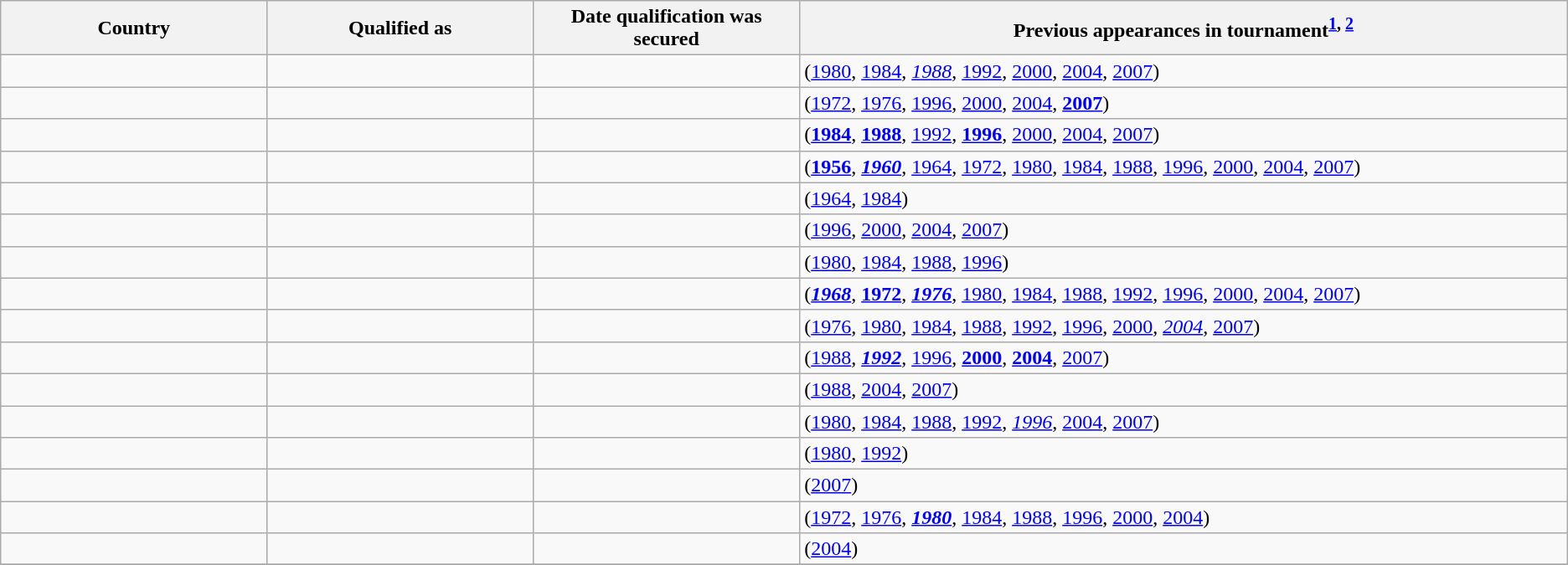<table class="wikitable sortable">
<tr>
<th width=17%>Country</th>
<th width=17%>Qualified as</th>
<th width=17%>Date qualification was secured</th>
<th width=49%>Previous appearances in tournament<sup><strong><a href='#'>1</a>, <a href='#'>2</a></strong></sup></th>
</tr>
<tr>
<td></td>
<td></td>
<td></td>
<td> (<a href='#'>1980</a>, <a href='#'>1984</a>, <em><a href='#'>1988</a></em>, <a href='#'>1992</a>, <a href='#'>2000</a>, <a href='#'>2004</a>, <a href='#'>2007</a>)</td>
</tr>
<tr>
<td></td>
<td></td>
<td></td>
<td> (<a href='#'>1972</a>, <a href='#'>1976</a>, <a href='#'>1996</a>, <a href='#'>2000</a>, <a href='#'>2004</a>, <strong><a href='#'>2007</a></strong>)</td>
</tr>
<tr>
<td></td>
<td></td>
<td></td>
<td> (<strong><a href='#'>1984</a></strong>, <strong><a href='#'>1988</a></strong>, <a href='#'>1992</a>, <strong><a href='#'>1996</a></strong>, <a href='#'>2000</a>, <a href='#'>2004</a>, <a href='#'>2007</a>)</td>
</tr>
<tr>
<td></td>
<td></td>
<td></td>
<td> (<strong><a href='#'>1956</a></strong>, <strong><em><a href='#'>1960</a></em></strong>, <a href='#'>1964</a>, <a href='#'>1972</a>, <a href='#'>1980</a>, <a href='#'>1984</a>, <a href='#'>1988</a>, <a href='#'>1996</a>, <a href='#'>2000</a>, <a href='#'>2004</a>, <a href='#'>2007</a>)</td>
</tr>
<tr>
<td></td>
<td></td>
<td></td>
<td> (<a href='#'>1964</a>, <a href='#'>1984</a>)</td>
</tr>
<tr>
<td></td>
<td></td>
<td></td>
<td> (<a href='#'>1996</a>, <a href='#'>2000</a>, <a href='#'>2004</a>, <a href='#'>2007</a>)</td>
</tr>
<tr>
<td></td>
<td></td>
<td></td>
<td> (<a href='#'>1980</a>, <a href='#'>1984</a>, <a href='#'>1988</a>, <a href='#'>1996</a>)</td>
</tr>
<tr>
<td></td>
<td></td>
<td></td>
<td> (<strong><em><a href='#'>1968</a></em></strong>, <strong><a href='#'>1972</a></strong>, <strong><em><a href='#'>1976</a></em></strong>, <a href='#'>1980</a>, <a href='#'>1984</a>, <a href='#'>1988</a>, <a href='#'>1992</a>, <a href='#'>1996</a>, <a href='#'>2000</a>, <a href='#'>2004</a>, <a href='#'>2007</a>)</td>
</tr>
<tr>
<td></td>
<td></td>
<td></td>
<td> (<a href='#'>1976</a>, <a href='#'>1980</a>, <a href='#'>1984</a>, <a href='#'>1988</a>, <a href='#'>1992</a>, <a href='#'>1996</a>, <a href='#'>2000</a>, <em><a href='#'>2004</a></em>, <a href='#'>2007</a>)</td>
</tr>
<tr>
<td></td>
<td></td>
<td></td>
<td> (<a href='#'>1988</a>, <strong><em><a href='#'>1992</a></em></strong>, <a href='#'>1996</a>, <strong><a href='#'>2000</a></strong>, <strong><a href='#'>2004</a></strong>, <a href='#'>2007</a>)</td>
</tr>
<tr>
<td></td>
<td></td>
<td></td>
<td> (<a href='#'>1988</a>, <a href='#'>2004</a>, <a href='#'>2007</a>)</td>
</tr>
<tr>
<td></td>
<td></td>
<td></td>
<td> (<a href='#'>1980</a>, <a href='#'>1984</a>, <a href='#'>1988</a>, <a href='#'>1992</a>, <em><a href='#'>1996</a></em>, <a href='#'>2004</a>, <a href='#'>2007</a>)</td>
</tr>
<tr>
<td></td>
<td></td>
<td></td>
<td> (<a href='#'>1980</a>, <a href='#'>1992</a>)</td>
</tr>
<tr>
<td></td>
<td></td>
<td></td>
<td> (<a href='#'>2007</a>)</td>
</tr>
<tr>
<td></td>
<td></td>
<td></td>
<td> (<a href='#'>1972</a>, <a href='#'>1976</a>, <strong><em><a href='#'>1980</a></em></strong>, <a href='#'>1984</a>, <a href='#'>1988</a>, <a href='#'>1996</a>, <a href='#'>2000</a>,  <a href='#'>2004</a>)</td>
</tr>
<tr>
<td></td>
<td></td>
<td></td>
<td> (<a href='#'>2004</a>)</td>
</tr>
<tr>
</tr>
</table>
